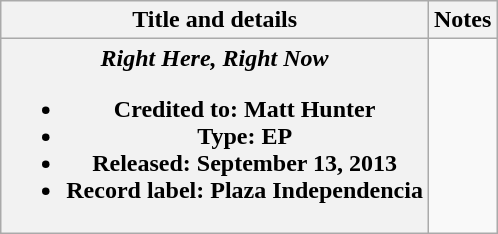<table class="wikitable plainrowheaders" style="text-align:center;">
<tr>
<th scope="col">Title and details</th>
<th scope="col">Notes</th>
</tr>
<tr>
<th scope="row"><em>Right Here, Right Now</em><br><ul><li>Credited to: Matt Hunter</li><li>Type: EP</li><li>Released: September 13, 2013</li><li>Record label: Plaza Independencia</li></ul></th>
<td><br></td>
</tr>
</table>
